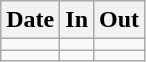<table class="wikitable sortable" border="1">
<tr>
<th>Date</th>
<th>In</th>
<th>Out</th>
</tr>
<tr>
<td></td>
<td></td>
<td></td>
</tr>
<tr>
<td></td>
<td></td>
<td></td>
</tr>
</table>
